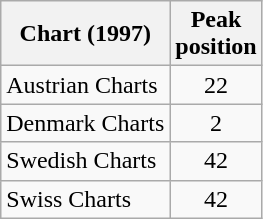<table class="wikitable sortable">
<tr>
<th align="left">Chart (1997)</th>
<th align="center">Peak<br>position</th>
</tr>
<tr>
<td align="left">Austrian Charts</td>
<td align="center">22</td>
</tr>
<tr>
<td align="left">Denmark Charts</td>
<td align="center">2</td>
</tr>
<tr>
<td align="left">Swedish Charts</td>
<td align="center">42</td>
</tr>
<tr>
<td align="left">Swiss Charts</td>
<td align="center">42</td>
</tr>
</table>
